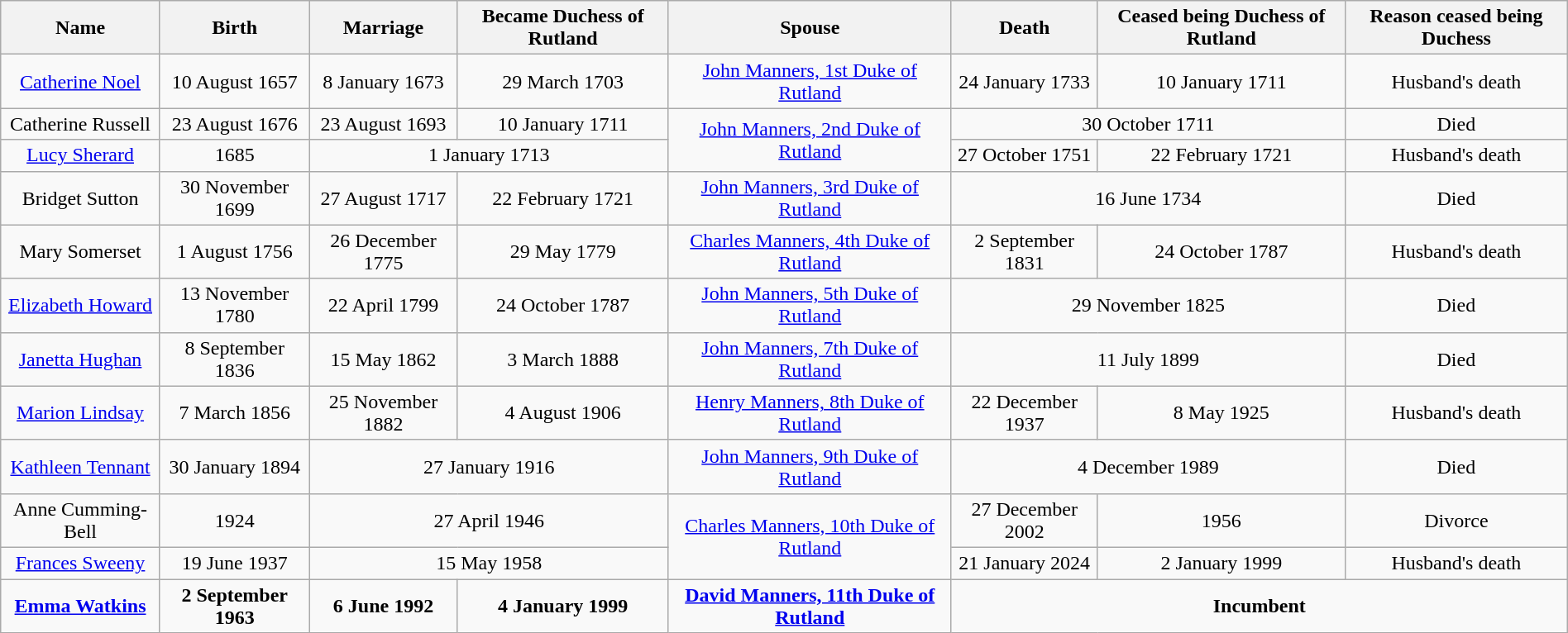<table width=100% class="wikitable" style="text-align: center;">
<tr>
<th>Name</th>
<th>Birth</th>
<th>Marriage</th>
<th>Became Duchess of Rutland</th>
<th>Spouse</th>
<th>Death</th>
<th>Ceased being Duchess of Rutland</th>
<th>Reason ceased being Duchess</th>
</tr>
<tr>
<td><a href='#'>Catherine Noel</a></td>
<td>10 August 1657</td>
<td>8 January 1673</td>
<td align="center">29 March 1703</td>
<td><a href='#'>John Manners, 1st Duke of Rutland</a></td>
<td>24 January 1733</td>
<td>10 January 1711</td>
<td>Husband's death</td>
</tr>
<tr>
<td>Catherine Russell</td>
<td>23 August 1676</td>
<td>23 August 1693</td>
<td>10 January 1711</td>
<td rowspan="2"><a href='#'>John Manners, 2nd Duke of Rutland</a></td>
<td colspan="2">30 October 1711</td>
<td>Died</td>
</tr>
<tr>
<td><a href='#'>Lucy Sherard</a></td>
<td>1685</td>
<td align="center" colspan="2">1 January 1713</td>
<td>27 October 1751</td>
<td>22 February 1721</td>
<td>Husband's death</td>
</tr>
<tr>
<td>Bridget Sutton</td>
<td>30 November 1699</td>
<td>27 August 1717</td>
<td>22 February 1721</td>
<td><a href='#'>John Manners, 3rd Duke of Rutland</a></td>
<td colspan="2">16 June 1734</td>
<td>Died</td>
</tr>
<tr>
<td>Mary Somerset</td>
<td>1 August 1756</td>
<td>26 December 1775</td>
<td>29 May 1779</td>
<td><a href='#'>Charles Manners, 4th Duke of Rutland</a></td>
<td>2 September 1831</td>
<td>24 October 1787</td>
<td>Husband's death</td>
</tr>
<tr>
<td><a href='#'>Elizabeth Howard</a></td>
<td>13 November 1780</td>
<td>22 April 1799</td>
<td>24 October 1787</td>
<td><a href='#'>John Manners, 5th Duke of Rutland</a></td>
<td colspan="2">29 November 1825</td>
<td>Died</td>
</tr>
<tr>
<td><a href='#'>Janetta Hughan</a></td>
<td>8 September 1836</td>
<td>15 May 1862</td>
<td>3 March 1888</td>
<td><a href='#'>John Manners, 7th Duke of Rutland</a></td>
<td colspan="2">11 July 1899</td>
<td>Died</td>
</tr>
<tr>
<td><a href='#'>Marion Lindsay</a></td>
<td>7 March 1856</td>
<td>25 November 1882</td>
<td>4 August 1906</td>
<td><a href='#'>Henry Manners, 8th Duke of Rutland</a></td>
<td>22 December 1937</td>
<td>8 May 1925</td>
<td>Husband's death</td>
</tr>
<tr>
<td><a href='#'>Kathleen Tennant</a></td>
<td>30 January 1894</td>
<td align="center" colspan="2">27 January 1916</td>
<td><a href='#'>John Manners, 9th Duke of Rutland</a></td>
<td colspan="2">4 December 1989</td>
<td>Died</td>
</tr>
<tr>
<td>Anne Cumming-Bell</td>
<td>1924</td>
<td align="center" colspan="2">27 April 1946</td>
<td rowspan="2"><a href='#'>Charles Manners, 10th Duke of Rutland</a></td>
<td>27 December 2002</td>
<td>1956</td>
<td>Divorce</td>
</tr>
<tr>
<td><a href='#'>Frances Sweeny</a></td>
<td>19 June 1937</td>
<td colspan="2">15 May 1958</td>
<td>21 January 2024</td>
<td>2 January 1999</td>
<td>Husband's death</td>
</tr>
<tr>
<td><a href='#'><strong>Emma Watkins</strong></a></td>
<td><strong>2 September 1963</strong></td>
<td><strong>6 June 1992</strong></td>
<td><strong>4 January 1999</strong></td>
<td><a href='#'><strong>David Manners, 11th Duke of Rutland</strong></a></td>
<td colspan="3"><strong>Incumbent</strong></td>
</tr>
</table>
